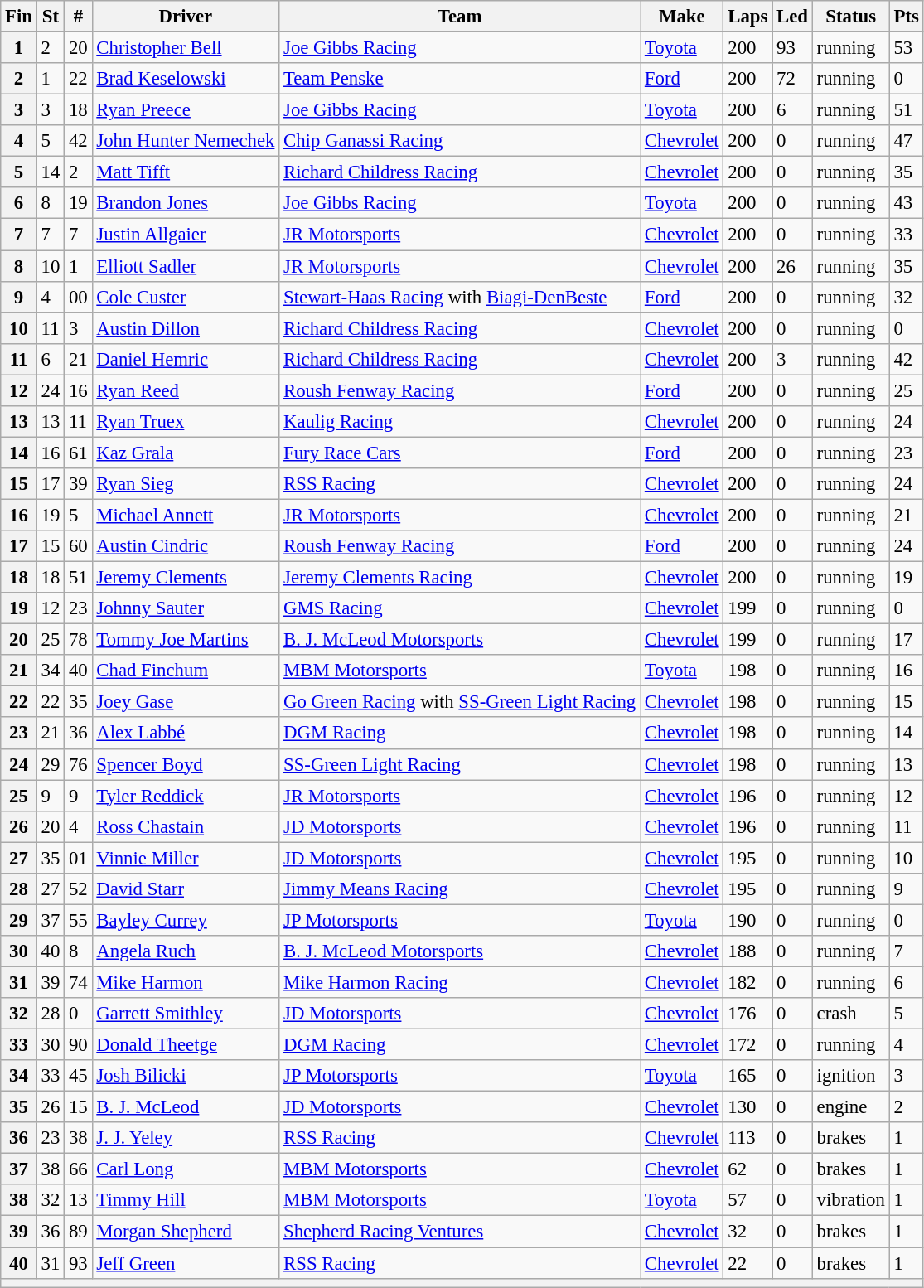<table class="wikitable" style="font-size:95%">
<tr>
<th>Fin</th>
<th>St</th>
<th>#</th>
<th>Driver</th>
<th>Team</th>
<th>Make</th>
<th>Laps</th>
<th>Led</th>
<th>Status</th>
<th>Pts</th>
</tr>
<tr>
<th>1</th>
<td>2</td>
<td>20</td>
<td><a href='#'>Christopher Bell</a></td>
<td><a href='#'>Joe Gibbs Racing</a></td>
<td><a href='#'>Toyota</a></td>
<td>200</td>
<td>93</td>
<td>running</td>
<td>53</td>
</tr>
<tr>
<th>2</th>
<td>1</td>
<td>22</td>
<td><a href='#'>Brad Keselowski</a></td>
<td><a href='#'>Team Penske</a></td>
<td><a href='#'>Ford</a></td>
<td>200</td>
<td>72</td>
<td>running</td>
<td>0</td>
</tr>
<tr>
<th>3</th>
<td>3</td>
<td>18</td>
<td><a href='#'>Ryan Preece</a></td>
<td><a href='#'>Joe Gibbs Racing</a></td>
<td><a href='#'>Toyota</a></td>
<td>200</td>
<td>6</td>
<td>running</td>
<td>51</td>
</tr>
<tr>
<th>4</th>
<td>5</td>
<td>42</td>
<td><a href='#'>John Hunter Nemechek</a></td>
<td><a href='#'>Chip Ganassi Racing</a></td>
<td><a href='#'>Chevrolet</a></td>
<td>200</td>
<td>0</td>
<td>running</td>
<td>47</td>
</tr>
<tr>
<th>5</th>
<td>14</td>
<td>2</td>
<td><a href='#'>Matt Tifft</a></td>
<td><a href='#'>Richard Childress Racing</a></td>
<td><a href='#'>Chevrolet</a></td>
<td>200</td>
<td>0</td>
<td>running</td>
<td>35</td>
</tr>
<tr>
<th>6</th>
<td>8</td>
<td>19</td>
<td><a href='#'>Brandon Jones</a></td>
<td><a href='#'>Joe Gibbs Racing</a></td>
<td><a href='#'>Toyota</a></td>
<td>200</td>
<td>0</td>
<td>running</td>
<td>43</td>
</tr>
<tr>
<th>7</th>
<td>7</td>
<td>7</td>
<td><a href='#'>Justin Allgaier</a></td>
<td><a href='#'>JR Motorsports</a></td>
<td><a href='#'>Chevrolet</a></td>
<td>200</td>
<td>0</td>
<td>running</td>
<td>33</td>
</tr>
<tr>
<th>8</th>
<td>10</td>
<td>1</td>
<td><a href='#'>Elliott Sadler</a></td>
<td><a href='#'>JR Motorsports</a></td>
<td><a href='#'>Chevrolet</a></td>
<td>200</td>
<td>26</td>
<td>running</td>
<td>35</td>
</tr>
<tr>
<th>9</th>
<td>4</td>
<td>00</td>
<td><a href='#'>Cole Custer</a></td>
<td><a href='#'>Stewart-Haas Racing</a> with <a href='#'>Biagi-DenBeste</a></td>
<td><a href='#'>Ford</a></td>
<td>200</td>
<td>0</td>
<td>running</td>
<td>32</td>
</tr>
<tr>
<th>10</th>
<td>11</td>
<td>3</td>
<td><a href='#'>Austin Dillon</a></td>
<td><a href='#'>Richard Childress Racing</a></td>
<td><a href='#'>Chevrolet</a></td>
<td>200</td>
<td>0</td>
<td>running</td>
<td>0</td>
</tr>
<tr>
<th>11</th>
<td>6</td>
<td>21</td>
<td><a href='#'>Daniel Hemric</a></td>
<td><a href='#'>Richard Childress Racing</a></td>
<td><a href='#'>Chevrolet</a></td>
<td>200</td>
<td>3</td>
<td>running</td>
<td>42</td>
</tr>
<tr>
<th>12</th>
<td>24</td>
<td>16</td>
<td><a href='#'>Ryan Reed</a></td>
<td><a href='#'>Roush Fenway Racing</a></td>
<td><a href='#'>Ford</a></td>
<td>200</td>
<td>0</td>
<td>running</td>
<td>25</td>
</tr>
<tr>
<th>13</th>
<td>13</td>
<td>11</td>
<td><a href='#'>Ryan Truex</a></td>
<td><a href='#'>Kaulig Racing</a></td>
<td><a href='#'>Chevrolet</a></td>
<td>200</td>
<td>0</td>
<td>running</td>
<td>24</td>
</tr>
<tr>
<th>14</th>
<td>16</td>
<td>61</td>
<td><a href='#'>Kaz Grala</a></td>
<td><a href='#'>Fury Race Cars</a></td>
<td><a href='#'>Ford</a></td>
<td>200</td>
<td>0</td>
<td>running</td>
<td>23</td>
</tr>
<tr>
<th>15</th>
<td>17</td>
<td>39</td>
<td><a href='#'>Ryan Sieg</a></td>
<td><a href='#'>RSS Racing</a></td>
<td><a href='#'>Chevrolet</a></td>
<td>200</td>
<td>0</td>
<td>running</td>
<td>24</td>
</tr>
<tr>
<th>16</th>
<td>19</td>
<td>5</td>
<td><a href='#'>Michael Annett</a></td>
<td><a href='#'>JR Motorsports</a></td>
<td><a href='#'>Chevrolet</a></td>
<td>200</td>
<td>0</td>
<td>running</td>
<td>21</td>
</tr>
<tr>
<th>17</th>
<td>15</td>
<td>60</td>
<td><a href='#'>Austin Cindric</a></td>
<td><a href='#'>Roush Fenway Racing</a></td>
<td><a href='#'>Ford</a></td>
<td>200</td>
<td>0</td>
<td>running</td>
<td>24</td>
</tr>
<tr>
<th>18</th>
<td>18</td>
<td>51</td>
<td><a href='#'>Jeremy Clements</a></td>
<td><a href='#'>Jeremy Clements Racing</a></td>
<td><a href='#'>Chevrolet</a></td>
<td>200</td>
<td>0</td>
<td>running</td>
<td>19</td>
</tr>
<tr>
<th>19</th>
<td>12</td>
<td>23</td>
<td><a href='#'>Johnny Sauter</a></td>
<td><a href='#'>GMS Racing</a></td>
<td><a href='#'>Chevrolet</a></td>
<td>199</td>
<td>0</td>
<td>running</td>
<td>0</td>
</tr>
<tr>
<th>20</th>
<td>25</td>
<td>78</td>
<td><a href='#'>Tommy Joe Martins</a></td>
<td><a href='#'>B. J. McLeod Motorsports</a></td>
<td><a href='#'>Chevrolet</a></td>
<td>199</td>
<td>0</td>
<td>running</td>
<td>17</td>
</tr>
<tr>
<th>21</th>
<td>34</td>
<td>40</td>
<td><a href='#'>Chad Finchum</a></td>
<td><a href='#'>MBM Motorsports</a></td>
<td><a href='#'>Toyota</a></td>
<td>198</td>
<td>0</td>
<td>running</td>
<td>16</td>
</tr>
<tr>
<th>22</th>
<td>22</td>
<td>35</td>
<td><a href='#'>Joey Gase</a></td>
<td><a href='#'>Go Green Racing</a> with <a href='#'>SS-Green Light Racing</a></td>
<td><a href='#'>Chevrolet</a></td>
<td>198</td>
<td>0</td>
<td>running</td>
<td>15</td>
</tr>
<tr>
<th>23</th>
<td>21</td>
<td>36</td>
<td><a href='#'>Alex Labbé</a></td>
<td><a href='#'>DGM Racing</a></td>
<td><a href='#'>Chevrolet</a></td>
<td>198</td>
<td>0</td>
<td>running</td>
<td>14</td>
</tr>
<tr>
<th>24</th>
<td>29</td>
<td>76</td>
<td><a href='#'>Spencer Boyd</a></td>
<td><a href='#'>SS-Green Light Racing</a></td>
<td><a href='#'>Chevrolet</a></td>
<td>198</td>
<td>0</td>
<td>running</td>
<td>13</td>
</tr>
<tr>
<th>25</th>
<td>9</td>
<td>9</td>
<td><a href='#'>Tyler Reddick</a></td>
<td><a href='#'>JR Motorsports</a></td>
<td><a href='#'>Chevrolet</a></td>
<td>196</td>
<td>0</td>
<td>running</td>
<td>12</td>
</tr>
<tr>
<th>26</th>
<td>20</td>
<td>4</td>
<td><a href='#'>Ross Chastain</a></td>
<td><a href='#'>JD Motorsports</a></td>
<td><a href='#'>Chevrolet</a></td>
<td>196</td>
<td>0</td>
<td>running</td>
<td>11</td>
</tr>
<tr>
<th>27</th>
<td>35</td>
<td>01</td>
<td><a href='#'>Vinnie Miller</a></td>
<td><a href='#'>JD Motorsports</a></td>
<td><a href='#'>Chevrolet</a></td>
<td>195</td>
<td>0</td>
<td>running</td>
<td>10</td>
</tr>
<tr>
<th>28</th>
<td>27</td>
<td>52</td>
<td><a href='#'>David Starr</a></td>
<td><a href='#'>Jimmy Means Racing</a></td>
<td><a href='#'>Chevrolet</a></td>
<td>195</td>
<td>0</td>
<td>running</td>
<td>9</td>
</tr>
<tr>
<th>29</th>
<td>37</td>
<td>55</td>
<td><a href='#'>Bayley Currey</a></td>
<td><a href='#'>JP Motorsports</a></td>
<td><a href='#'>Toyota</a></td>
<td>190</td>
<td>0</td>
<td>running</td>
<td>0</td>
</tr>
<tr>
<th>30</th>
<td>40</td>
<td>8</td>
<td><a href='#'>Angela Ruch</a></td>
<td><a href='#'>B. J. McLeod Motorsports</a></td>
<td><a href='#'>Chevrolet</a></td>
<td>188</td>
<td>0</td>
<td>running</td>
<td>7</td>
</tr>
<tr>
<th>31</th>
<td>39</td>
<td>74</td>
<td><a href='#'>Mike Harmon</a></td>
<td><a href='#'>Mike Harmon Racing</a></td>
<td><a href='#'>Chevrolet</a></td>
<td>182</td>
<td>0</td>
<td>running</td>
<td>6</td>
</tr>
<tr>
<th>32</th>
<td>28</td>
<td>0</td>
<td><a href='#'>Garrett Smithley</a></td>
<td><a href='#'>JD Motorsports</a></td>
<td><a href='#'>Chevrolet</a></td>
<td>176</td>
<td>0</td>
<td>crash</td>
<td>5</td>
</tr>
<tr>
<th>33</th>
<td>30</td>
<td>90</td>
<td><a href='#'>Donald Theetge</a></td>
<td><a href='#'>DGM Racing</a></td>
<td><a href='#'>Chevrolet</a></td>
<td>172</td>
<td>0</td>
<td>running</td>
<td>4</td>
</tr>
<tr>
<th>34</th>
<td>33</td>
<td>45</td>
<td><a href='#'>Josh Bilicki</a></td>
<td><a href='#'>JP Motorsports</a></td>
<td><a href='#'>Toyota</a></td>
<td>165</td>
<td>0</td>
<td>ignition</td>
<td>3</td>
</tr>
<tr>
<th>35</th>
<td>26</td>
<td>15</td>
<td><a href='#'>B. J. McLeod</a></td>
<td><a href='#'>JD Motorsports</a></td>
<td><a href='#'>Chevrolet</a></td>
<td>130</td>
<td>0</td>
<td>engine</td>
<td>2</td>
</tr>
<tr>
<th>36</th>
<td>23</td>
<td>38</td>
<td><a href='#'>J. J. Yeley</a></td>
<td><a href='#'>RSS Racing</a></td>
<td><a href='#'>Chevrolet</a></td>
<td>113</td>
<td>0</td>
<td>brakes</td>
<td>1</td>
</tr>
<tr>
<th>37</th>
<td>38</td>
<td>66</td>
<td><a href='#'>Carl Long</a></td>
<td><a href='#'>MBM Motorsports</a></td>
<td><a href='#'>Chevrolet</a></td>
<td>62</td>
<td>0</td>
<td>brakes</td>
<td>1</td>
</tr>
<tr>
<th>38</th>
<td>32</td>
<td>13</td>
<td><a href='#'>Timmy Hill</a></td>
<td><a href='#'>MBM Motorsports</a></td>
<td><a href='#'>Toyota</a></td>
<td>57</td>
<td>0</td>
<td>vibration</td>
<td>1</td>
</tr>
<tr>
<th>39</th>
<td>36</td>
<td>89</td>
<td><a href='#'>Morgan Shepherd</a></td>
<td><a href='#'>Shepherd Racing Ventures</a></td>
<td><a href='#'>Chevrolet</a></td>
<td>32</td>
<td>0</td>
<td>brakes</td>
<td>1</td>
</tr>
<tr>
<th>40</th>
<td>31</td>
<td>93</td>
<td><a href='#'>Jeff Green</a></td>
<td><a href='#'>RSS Racing</a></td>
<td><a href='#'>Chevrolet</a></td>
<td>22</td>
<td>0</td>
<td>brakes</td>
<td>1</td>
</tr>
<tr>
<th colspan="10"></th>
</tr>
</table>
